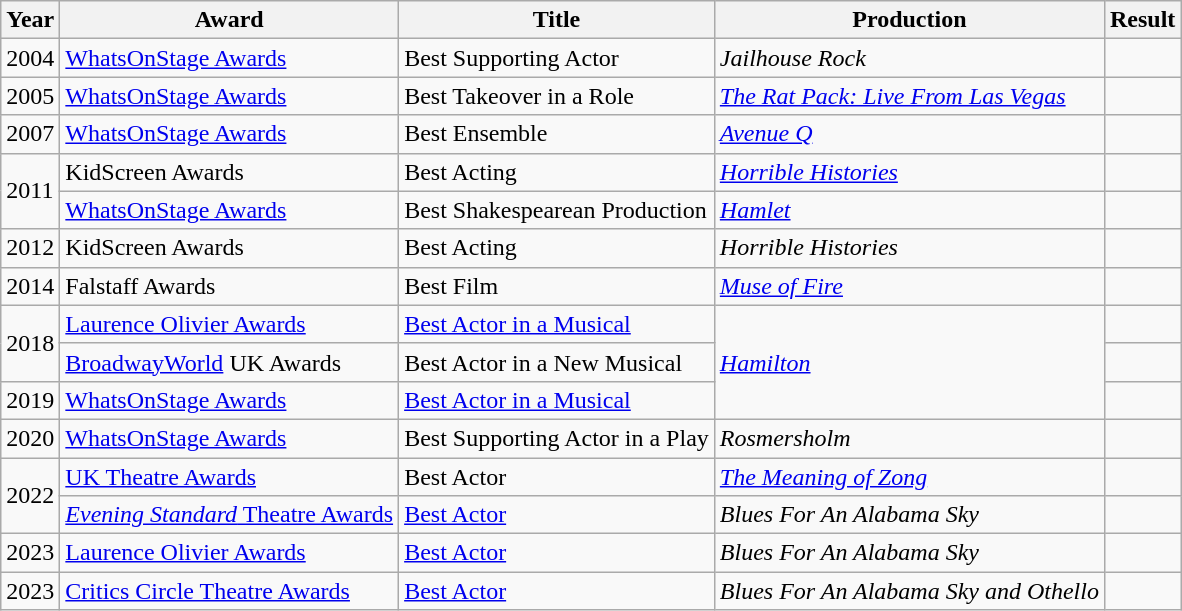<table class="wikitable" style="font-size:100%;">
<tr>
<th>Year</th>
<th>Award</th>
<th>Title</th>
<th>Production</th>
<th>Result</th>
</tr>
<tr>
<td>2004</td>
<td><a href='#'>WhatsOnStage Awards</a></td>
<td>Best Supporting Actor</td>
<td><em>Jailhouse Rock</em></td>
<td></td>
</tr>
<tr>
<td>2005</td>
<td><a href='#'>WhatsOnStage Awards</a></td>
<td>Best Takeover in a Role</td>
<td><em><a href='#'>The Rat Pack: Live From Las Vegas</a></em></td>
<td></td>
</tr>
<tr>
<td>2007</td>
<td><a href='#'>WhatsOnStage Awards</a></td>
<td>Best Ensemble</td>
<td><em><a href='#'>Avenue Q</a></em></td>
<td></td>
</tr>
<tr>
<td rowspan="2">2011</td>
<td>KidScreen Awards</td>
<td>Best Acting</td>
<td><a href='#'><em>Horrible Histories</em></a></td>
<td></td>
</tr>
<tr>
<td><a href='#'>WhatsOnStage Awards</a></td>
<td>Best Shakespearean Production</td>
<td><em><a href='#'>Hamlet</a></em></td>
<td></td>
</tr>
<tr>
<td>2012</td>
<td>KidScreen Awards</td>
<td>Best Acting</td>
<td><em>Horrible Histories</em></td>
<td></td>
</tr>
<tr>
<td>2014</td>
<td>Falstaff Awards</td>
<td>Best Film</td>
<td><em><a href='#'>Muse of Fire</a></em></td>
<td></td>
</tr>
<tr>
<td rowspan="2">2018</td>
<td><a href='#'>Laurence Olivier Awards</a></td>
<td><a href='#'>Best Actor in a Musical</a></td>
<td rowspan="3"><em><a href='#'>Hamilton</a></em></td>
<td></td>
</tr>
<tr>
<td><a href='#'>BroadwayWorld</a> UK Awards</td>
<td>Best Actor in a New Musical</td>
<td></td>
</tr>
<tr>
<td>2019</td>
<td><a href='#'>WhatsOnStage Awards</a></td>
<td><a href='#'>Best Actor in a Musical</a></td>
<td></td>
</tr>
<tr>
<td>2020</td>
<td><a href='#'>WhatsOnStage Awards</a></td>
<td>Best Supporting Actor in a Play</td>
<td><em>Rosmersholm</em></td>
<td></td>
</tr>
<tr>
<td rowspan="2">2022</td>
<td><a href='#'>UK Theatre Awards</a></td>
<td>Best Actor</td>
<td><em><a href='#'>The Meaning of Zong</a></em></td>
<td></td>
</tr>
<tr>
<td><a href='#'><em>Evening Standard</em> Theatre Awards</a></td>
<td><a href='#'>Best Actor</a></td>
<td><em>Blues For An Alabama Sky</em></td>
<td></td>
</tr>
<tr>
<td>2023</td>
<td><a href='#'>Laurence Olivier Awards</a></td>
<td><a href='#'>Best Actor</a></td>
<td><em>Blues For An Alabama Sky</em></td>
<td></td>
</tr>
<tr>
<td>2023</td>
<td><a href='#'>Critics Circle Theatre Awards</a></td>
<td><a href='#'>Best Actor</a></td>
<td><em>Blues For An Alabama Sky and Othello</em></td>
<td></td>
</tr>
</table>
